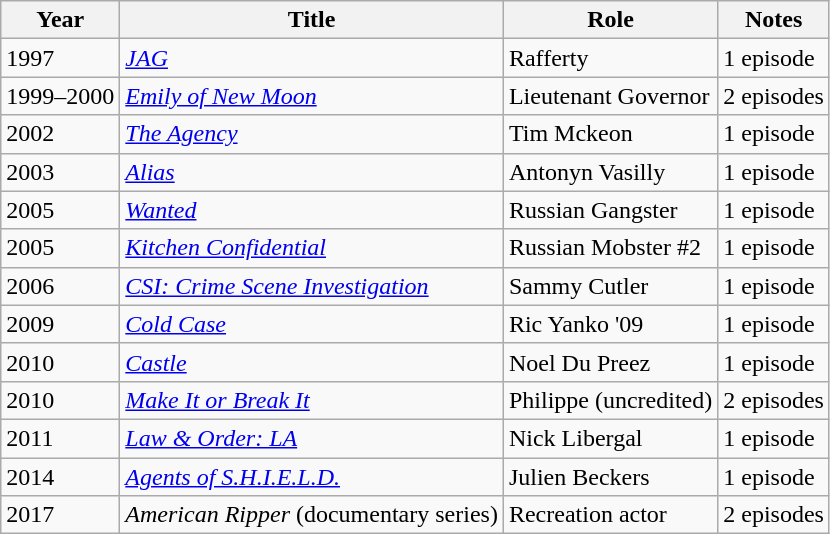<table class="wikitable sortable">
<tr>
<th>Year</th>
<th>Title</th>
<th>Role</th>
<th>Notes</th>
</tr>
<tr>
<td>1997</td>
<td><em><a href='#'>JAG</a></em></td>
<td>Rafferty</td>
<td>1 episode</td>
</tr>
<tr>
<td>1999–2000</td>
<td><em><a href='#'>Emily of New Moon</a></em></td>
<td>Lieutenant Governor</td>
<td>2 episodes</td>
</tr>
<tr>
<td>2002</td>
<td><em><a href='#'>The Agency</a></em></td>
<td>Tim Mckeon</td>
<td>1 episode</td>
</tr>
<tr>
<td>2003</td>
<td><em><a href='#'>Alias</a></em></td>
<td>Antonyn Vasilly</td>
<td>1 episode</td>
</tr>
<tr>
<td>2005</td>
<td><em><a href='#'>Wanted</a></em></td>
<td>Russian Gangster</td>
<td>1 episode</td>
</tr>
<tr>
<td>2005</td>
<td><em><a href='#'>Kitchen Confidential</a></em></td>
<td>Russian Mobster #2</td>
<td>1 episode</td>
</tr>
<tr>
<td>2006</td>
<td><em><a href='#'>CSI: Crime Scene Investigation</a></em></td>
<td>Sammy Cutler</td>
<td>1 episode</td>
</tr>
<tr>
<td>2009</td>
<td><em><a href='#'>Cold Case</a></em></td>
<td>Ric Yanko '09</td>
<td>1 episode</td>
</tr>
<tr>
<td>2010</td>
<td><em><a href='#'>Castle</a></em></td>
<td>Noel Du Preez</td>
<td>1 episode</td>
</tr>
<tr>
<td>2010</td>
<td><em><a href='#'>Make It or Break It</a></em></td>
<td>Philippe (uncredited)</td>
<td>2 episodes</td>
</tr>
<tr>
<td>2011</td>
<td><em><a href='#'>Law & Order: LA</a></em></td>
<td>Nick Libergal</td>
<td>1 episode</td>
</tr>
<tr>
<td>2014</td>
<td><em><a href='#'>Agents of S.H.I.E.L.D.</a></em></td>
<td>Julien Beckers</td>
<td>1 episode</td>
</tr>
<tr>
<td>2017</td>
<td><em>American Ripper</em> (documentary series)</td>
<td>Recreation actor</td>
<td>2 episodes</td>
</tr>
</table>
